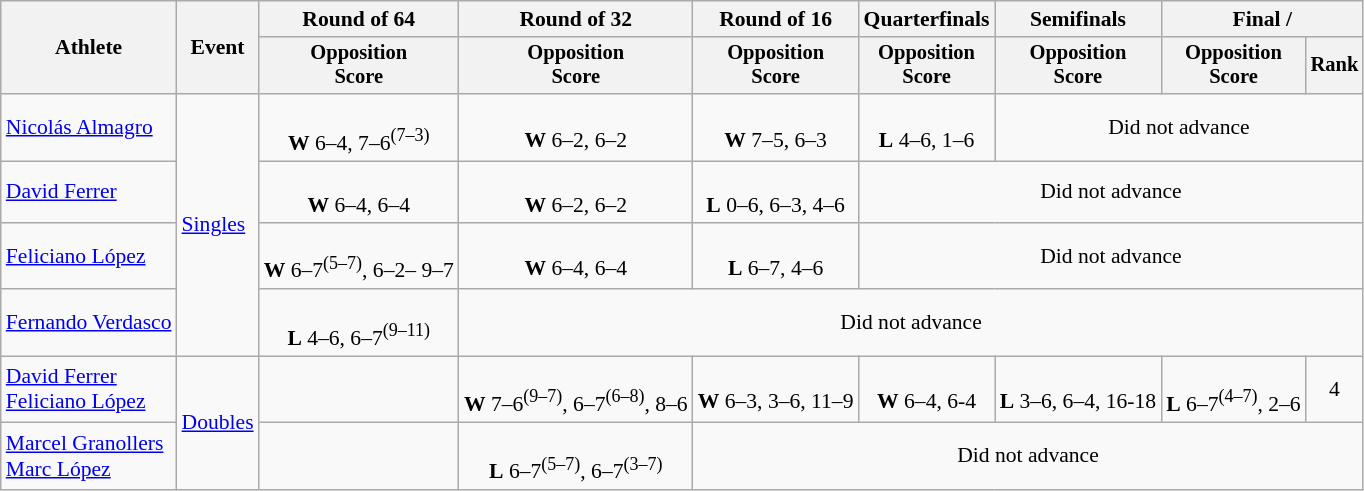<table class=wikitable style="font-size:90%">
<tr>
<th rowspan="2">Athlete</th>
<th rowspan="2">Event</th>
<th>Round of 64</th>
<th>Round of 32</th>
<th>Round of 16</th>
<th>Quarterfinals</th>
<th>Semifinals</th>
<th colspan=2>Final / </th>
</tr>
<tr style="font-size:95%">
<th>Opposition<br>Score</th>
<th>Opposition<br>Score</th>
<th>Opposition<br>Score</th>
<th>Opposition<br>Score</th>
<th>Opposition<br>Score</th>
<th>Opposition<br>Score</th>
<th>Rank</th>
</tr>
<tr align=center>
<td align=left><a href='#'>Nicolás Almagro</a></td>
<td align=left rowspan=4><a href='#'>Singles</a></td>
<td><br><strong>W</strong> 6–4, 7–6<sup>(7–3)</sup></td>
<td><br><strong>W</strong> 6–2, 6–2</td>
<td><br><strong>W</strong> 7–5, 6–3</td>
<td><br><strong>L</strong> 4–6, 1–6</td>
<td colspan=3>Did not advance</td>
</tr>
<tr align=center>
<td align=left><a href='#'>David Ferrer</a></td>
<td><br><strong>W</strong> 6–4, 6–4</td>
<td><br><strong>W</strong> 6–2, 6–2</td>
<td><br><strong>L</strong> 0–6, 6–3, 4–6</td>
<td colspan=4>Did not advance</td>
</tr>
<tr align=center>
<td align=left><a href='#'>Feliciano López</a></td>
<td><br><strong>W</strong> 6–7<sup>(5–7)</sup>, 6–2– 9–7</td>
<td><br><strong>W</strong> 6–4, 6–4</td>
<td><br><strong>L</strong> 6–7, 4–6</td>
<td colspan=4>Did not advance</td>
</tr>
<tr align=center>
<td align=left><a href='#'>Fernando Verdasco</a></td>
<td><br><strong>L</strong> 4–6, 6–7<sup>(9–11)</sup></td>
<td colspan=6>Did not advance</td>
</tr>
<tr align=center>
<td align=left><a href='#'>David Ferrer</a><br><a href='#'>Feliciano López</a></td>
<td align=left rowspan=2><a href='#'>Doubles</a></td>
<td></td>
<td><br><strong>W</strong> 7–6<sup>(9–7)</sup>, 6–7<sup>(6–8)</sup>, 8–6</td>
<td><br><strong>W</strong> 6–3, 3–6, 11–9</td>
<td><br><strong>W</strong> 6–4, 6-4</td>
<td><br><strong>L</strong> 3–6, 6–4, 16-18</td>
<td><br><strong>L</strong> 6–7<sup>(4–7)</sup>, 2–6</td>
<td>4</td>
</tr>
<tr align=center>
<td align=left><a href='#'>Marcel Granollers</a><br><a href='#'>Marc López</a></td>
<td></td>
<td><br><strong>L</strong> 6–7<sup>(5–7)</sup>, 6–7<sup>(3–7)</sup></td>
<td colspan=5>Did not advance</td>
</tr>
</table>
